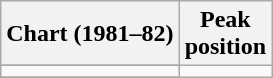<table class="wikitable sortable">
<tr>
<th>Chart (1981–82)</th>
<th>Peak<br>position</th>
</tr>
<tr>
</tr>
<tr>
<td></td>
</tr>
<tr>
</tr>
<tr>
</tr>
<tr>
</tr>
</table>
